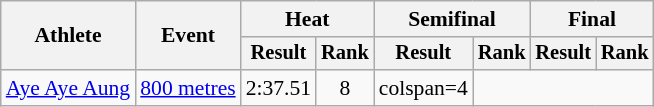<table class="wikitable" style="font-size:90%">
<tr>
<th rowspan="2">Athlete</th>
<th rowspan="2">Event</th>
<th colspan="2">Heat</th>
<th colspan="2">Semifinal</th>
<th colspan="2">Final</th>
</tr>
<tr style="font-size:95%">
<th>Result</th>
<th>Rank</th>
<th>Result</th>
<th>Rank</th>
<th>Result</th>
<th>Rank</th>
</tr>
<tr style=text-align:center>
<td style=text-align:left><a href='#'>Aye Aye Aung</a></td>
<td style=text-align:left><a href='#'>800 metres</a></td>
<td>2:37.51</td>
<td>8</td>
<td>colspan=4 </td>
</tr>
</table>
